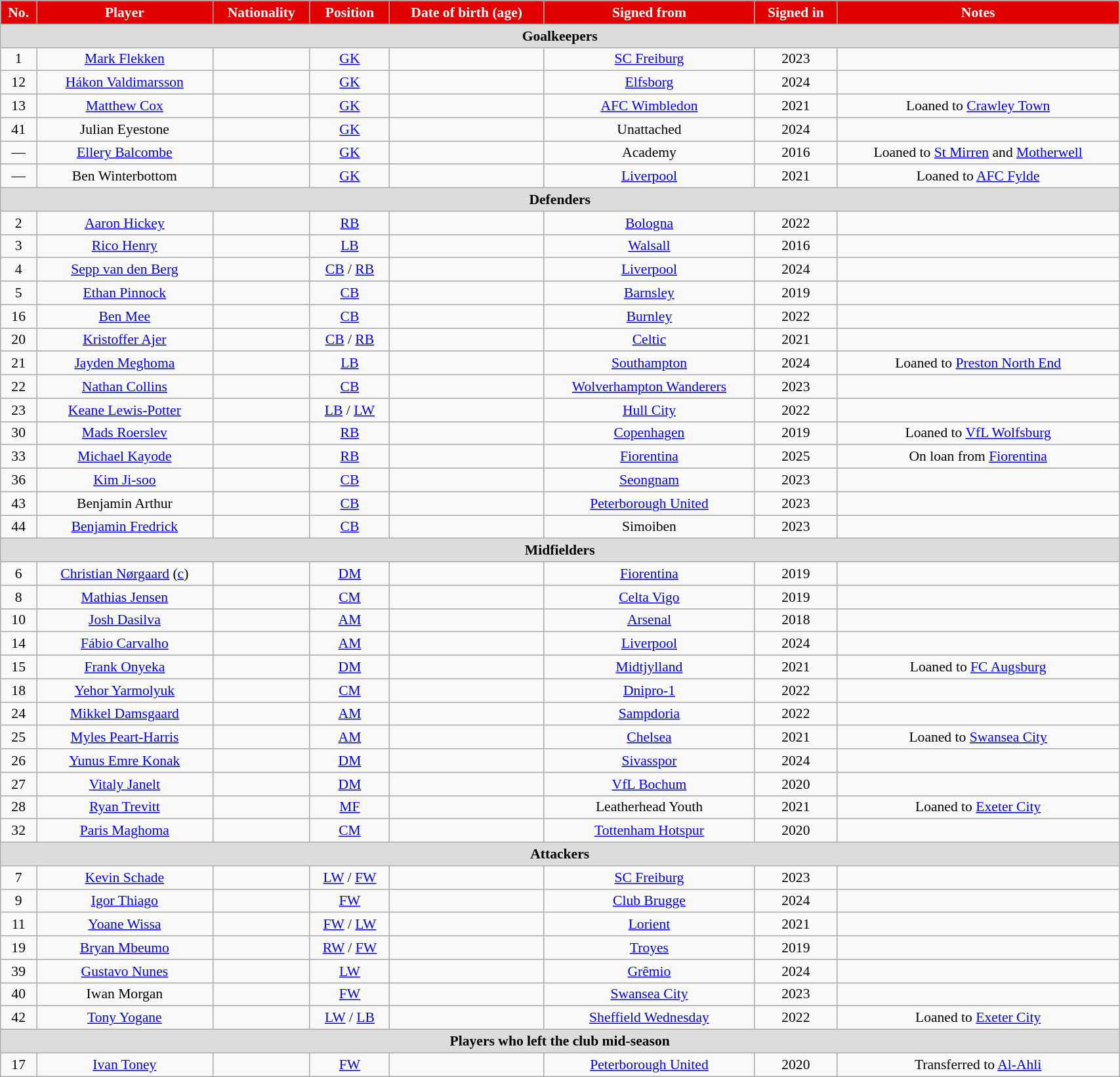<table class="wikitable" style="text-align:center; font-size:90%; width:90%;">
<tr>
<th style="background:#E00000; color:white;">No.</th>
<th style="background:#E00000; color:white;">Player</th>
<th style="background:#E00000; color:white;">Nationality</th>
<th style="background:#E00000; color:white;">Position</th>
<th style="background:#E00000; color:white;">Date of birth (age)</th>
<th style="background:#E00000; color:white;">Signed from</th>
<th style="background:#E00000; color:white;">Signed in</th>
<th style="background:#E00000; color:white;">Notes</th>
</tr>
<tr>
<th colspan="8" scope="row" style="background:#dcdcdc;">Goalkeepers</th>
</tr>
<tr>
<td>1</td>
<td><a href='#'>Mark Flekken</a></td>
<td></td>
<td><a href='#'>GK</a></td>
<td></td>
<td><a href='#'>SC Freiburg</a></td>
<td>2023</td>
<td></td>
</tr>
<tr>
<td>12</td>
<td><a href='#'>Hákon Valdimarsson</a></td>
<td></td>
<td><a href='#'>GK</a></td>
<td></td>
<td><a href='#'>Elfsborg</a></td>
<td>2024</td>
<td></td>
</tr>
<tr>
<td>13</td>
<td><a href='#'>Matthew Cox</a></td>
<td></td>
<td><a href='#'>GK</a></td>
<td></td>
<td><a href='#'>AFC Wimbledon</a></td>
<td>2021</td>
<td>Loaned to <a href='#'>Crawley Town</a></td>
</tr>
<tr>
<td>41</td>
<td>Julian Eyestone</td>
<td></td>
<td><a href='#'>GK</a></td>
<td></td>
<td>Unattached</td>
<td>2024</td>
<td></td>
</tr>
<tr>
<td>—</td>
<td><a href='#'>Ellery Balcombe</a></td>
<td></td>
<td><a href='#'>GK</a></td>
<td></td>
<td>Academy</td>
<td>2016</td>
<td>Loaned to <a href='#'>St Mirren</a> and <a href='#'>Motherwell</a></td>
</tr>
<tr>
<td>―</td>
<td>Ben Winterbottom</td>
<td></td>
<td><a href='#'>GK</a></td>
<td></td>
<td><a href='#'>Liverpool</a></td>
<td>2021</td>
<td>Loaned to <a href='#'>AFC Fylde</a></td>
</tr>
<tr>
<th colspan="8" scope="row" style="background:#dcdcdc;">Defenders</th>
</tr>
<tr>
<td>2</td>
<td><a href='#'>Aaron Hickey</a></td>
<td></td>
<td><a href='#'>RB</a></td>
<td></td>
<td><a href='#'>Bologna</a></td>
<td>2022</td>
<td></td>
</tr>
<tr>
<td>3</td>
<td><a href='#'>Rico Henry</a></td>
<td></td>
<td><a href='#'>LB</a></td>
<td></td>
<td><a href='#'>Walsall</a></td>
<td>2016</td>
<td></td>
</tr>
<tr>
<td>4</td>
<td><a href='#'>Sepp van den Berg</a></td>
<td></td>
<td><a href='#'>CB</a> / <a href='#'>RB</a></td>
<td></td>
<td><a href='#'>Liverpool</a></td>
<td>2024</td>
<td></td>
</tr>
<tr>
<td>5</td>
<td><a href='#'>Ethan Pinnock</a></td>
<td></td>
<td><a href='#'>CB</a></td>
<td></td>
<td><a href='#'>Barnsley</a></td>
<td>2019</td>
<td></td>
</tr>
<tr>
<td>16</td>
<td><a href='#'>Ben Mee</a></td>
<td></td>
<td><a href='#'>CB</a></td>
<td></td>
<td><a href='#'>Burnley</a></td>
<td>2022</td>
<td></td>
</tr>
<tr>
<td>20</td>
<td><a href='#'>Kristoffer Ajer</a></td>
<td></td>
<td><a href='#'>CB</a> / <a href='#'>RB</a></td>
<td></td>
<td><a href='#'>Celtic</a></td>
<td>2021</td>
<td></td>
</tr>
<tr>
<td>21</td>
<td><a href='#'>Jayden Meghoma</a></td>
<td></td>
<td><a href='#'>LB</a></td>
<td></td>
<td><a href='#'>Southampton</a></td>
<td>2024</td>
<td>Loaned to <a href='#'>Preston North End</a></td>
</tr>
<tr>
<td>22</td>
<td><a href='#'>Nathan Collins</a></td>
<td></td>
<td><a href='#'>CB</a></td>
<td></td>
<td><a href='#'>Wolverhampton Wanderers</a></td>
<td>2023</td>
<td></td>
</tr>
<tr>
<td>23</td>
<td><a href='#'>Keane Lewis-Potter</a></td>
<td></td>
<td><a href='#'>LB</a> / <a href='#'>LW</a></td>
<td></td>
<td><a href='#'>Hull City</a></td>
<td>2022</td>
<td></td>
</tr>
<tr>
<td>30</td>
<td><a href='#'>Mads Roerslev</a></td>
<td></td>
<td><a href='#'>RB</a></td>
<td></td>
<td><a href='#'>Copenhagen</a></td>
<td>2019</td>
<td>Loaned to <a href='#'>VfL Wolfsburg</a></td>
</tr>
<tr>
<td>33</td>
<td><a href='#'>Michael Kayode</a></td>
<td></td>
<td><a href='#'>RB</a></td>
<td></td>
<td><a href='#'>Fiorentina</a></td>
<td>2025</td>
<td>On loan from <a href='#'>Fiorentina</a></td>
</tr>
<tr>
<td>36</td>
<td><a href='#'>Kim Ji-soo</a></td>
<td></td>
<td><a href='#'>CB</a></td>
<td></td>
<td><a href='#'>Seongnam</a></td>
<td>2023</td>
<td></td>
</tr>
<tr>
<td>43</td>
<td>Benjamin Arthur</td>
<td></td>
<td><a href='#'>CB</a></td>
<td></td>
<td><a href='#'>Peterborough United</a></td>
<td>2023</td>
<td></td>
</tr>
<tr>
<td>44</td>
<td><a href='#'>Benjamin Fredrick</a></td>
<td></td>
<td><a href='#'>CB</a></td>
<td></td>
<td>Simoiben</td>
<td>2023</td>
<td></td>
</tr>
<tr>
<th colspan="8" scope="row" style="background:#dcdcdc;">Midfielders</th>
</tr>
<tr>
<td>6</td>
<td><a href='#'>Christian Nørgaard</a> (<a href='#'>c</a>)</td>
<td></td>
<td><a href='#'>DM</a></td>
<td></td>
<td><a href='#'>Fiorentina</a></td>
<td>2019</td>
<td></td>
</tr>
<tr>
<td>8</td>
<td><a href='#'>Mathias Jensen</a></td>
<td></td>
<td><a href='#'>CM</a></td>
<td></td>
<td><a href='#'>Celta Vigo</a></td>
<td>2019</td>
<td></td>
</tr>
<tr>
<td>10</td>
<td><a href='#'>Josh Dasilva</a></td>
<td></td>
<td><a href='#'>AM</a></td>
<td></td>
<td><a href='#'>Arsenal</a></td>
<td>2018</td>
<td></td>
</tr>
<tr>
<td>14</td>
<td><a href='#'>Fábio Carvalho</a></td>
<td></td>
<td><a href='#'>AM</a></td>
<td></td>
<td><a href='#'>Liverpool</a></td>
<td>2024</td>
<td></td>
</tr>
<tr>
<td>15</td>
<td><a href='#'>Frank Onyeka</a></td>
<td></td>
<td><a href='#'>DM</a></td>
<td></td>
<td><a href='#'>Midtjylland</a></td>
<td>2021</td>
<td>Loaned to <a href='#'>FC Augsburg</a></td>
</tr>
<tr>
<td>18</td>
<td><a href='#'>Yehor Yarmolyuk</a></td>
<td></td>
<td><a href='#'>CM</a></td>
<td></td>
<td><a href='#'>Dnipro-1</a></td>
<td>2022</td>
<td></td>
</tr>
<tr>
<td>24</td>
<td><a href='#'>Mikkel Damsgaard</a></td>
<td></td>
<td><a href='#'>AM</a></td>
<td></td>
<td><a href='#'>Sampdoria</a></td>
<td>2022</td>
<td></td>
</tr>
<tr>
<td>25</td>
<td><a href='#'>Myles Peart-Harris</a></td>
<td></td>
<td><a href='#'>AM</a></td>
<td></td>
<td><a href='#'>Chelsea</a></td>
<td>2021</td>
<td>Loaned to <a href='#'>Swansea City</a></td>
</tr>
<tr>
<td>26</td>
<td><a href='#'>Yunus Emre Konak</a></td>
<td></td>
<td><a href='#'>DM</a></td>
<td></td>
<td><a href='#'>Sivasspor</a></td>
<td>2024</td>
<td></td>
</tr>
<tr>
<td>27</td>
<td><a href='#'>Vitaly Janelt</a></td>
<td></td>
<td><a href='#'>DM</a></td>
<td></td>
<td><a href='#'>VfL Bochum</a></td>
<td>2020</td>
<td></td>
</tr>
<tr>
<td>28</td>
<td><a href='#'>Ryan Trevitt</a></td>
<td></td>
<td><a href='#'>MF</a></td>
<td></td>
<td>Leatherhead Youth</td>
<td>2021</td>
<td>Loaned to <a href='#'>Exeter City</a></td>
</tr>
<tr>
<td>32</td>
<td><a href='#'>Paris Maghoma</a></td>
<td></td>
<td><a href='#'>CM</a></td>
<td></td>
<td><a href='#'>Tottenham Hotspur</a></td>
<td>2020</td>
<td></td>
</tr>
<tr>
<th colspan="8" scope="row" style="background:#dcdcdc;">Attackers</th>
</tr>
<tr>
<td>7</td>
<td><a href='#'>Kevin Schade</a></td>
<td></td>
<td><a href='#'>LW</a> / <a href='#'>FW</a></td>
<td></td>
<td><a href='#'>SC Freiburg</a></td>
<td>2023</td>
<td></td>
</tr>
<tr>
<td>9</td>
<td><a href='#'>Igor Thiago</a></td>
<td></td>
<td><a href='#'>FW</a></td>
<td></td>
<td><a href='#'>Club Brugge</a></td>
<td>2024</td>
<td></td>
</tr>
<tr>
<td>11</td>
<td><a href='#'>Yoane Wissa</a></td>
<td></td>
<td><a href='#'>FW</a> / <a href='#'>LW</a></td>
<td></td>
<td><a href='#'>Lorient</a></td>
<td>2021</td>
<td></td>
</tr>
<tr>
<td>19</td>
<td><a href='#'>Bryan Mbeumo</a></td>
<td></td>
<td><a href='#'>RW</a> / <a href='#'>FW</a></td>
<td></td>
<td><a href='#'>Troyes</a></td>
<td>2019</td>
<td></td>
</tr>
<tr>
<td>39</td>
<td><a href='#'>Gustavo Nunes</a></td>
<td></td>
<td><a href='#'>LW</a></td>
<td></td>
<td><a href='#'>Grêmio</a></td>
<td>2024</td>
<td></td>
</tr>
<tr>
<td>40</td>
<td>Iwan Morgan</td>
<td></td>
<td><a href='#'>FW</a></td>
<td></td>
<td><a href='#'>Swansea City</a></td>
<td>2023</td>
<td></td>
</tr>
<tr>
<td>42</td>
<td><a href='#'>Tony Yogane</a></td>
<td></td>
<td><a href='#'>LW</a> / <a href='#'>LB</a></td>
<td></td>
<td><a href='#'>Sheffield Wednesday</a></td>
<td>2022</td>
<td>Loaned to <a href='#'>Exeter City</a></td>
</tr>
<tr>
<th colspan="8" scope="row" style="background:#dcdcdc;">Players who left the club mid-season</th>
</tr>
<tr>
<td>17</td>
<td><a href='#'>Ivan Toney</a></td>
<td></td>
<td><a href='#'>FW</a></td>
<td></td>
<td><a href='#'>Peterborough United</a></td>
<td>2020</td>
<td>Transferred to <a href='#'>Al-Ahli</a></td>
</tr>
</table>
